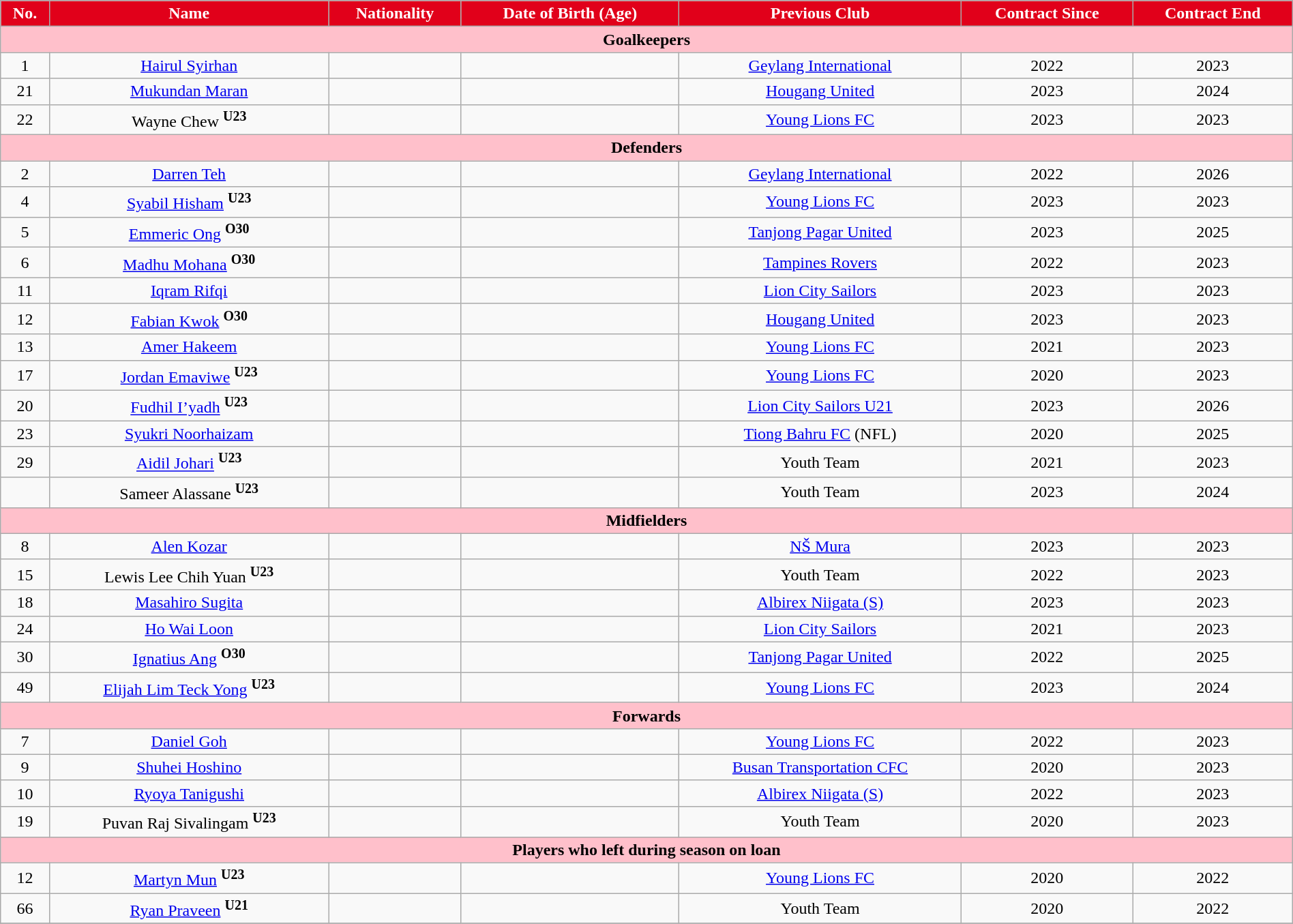<table class="wikitable" style="text-align:center; font-size:100%; width:100%;">
<tr>
<th style="background:#e1001a; color:white; text-align:center;">No.</th>
<th style="background:#e1001a; color:white; text-align:center;">Name</th>
<th style="background:#e1001a; color:white; text-align:center;">Nationality</th>
<th style="background:#e1001a; color:white; text-align:center;">Date of Birth (Age)</th>
<th style="background:#e1001a; color:white; text-align:center;">Previous Club</th>
<th style="background:#e1001a; color:white; text-align:center;">Contract Since</th>
<th style="background:#e1001a; color:white; text-align:center;">Contract End</th>
</tr>
<tr>
<th colspan="8" style="background:pink; color:black; text-align:center;">Goalkeepers</th>
</tr>
<tr>
<td>1</td>
<td><a href='#'>Hairul Syirhan</a></td>
<td></td>
<td></td>
<td> <a href='#'>Geylang International</a></td>
<td>2022</td>
<td>2023</td>
</tr>
<tr>
<td>21</td>
<td><a href='#'>Mukundan Maran</a></td>
<td></td>
<td></td>
<td> <a href='#'>Hougang United</a></td>
<td>2023</td>
<td>2024</td>
</tr>
<tr>
<td>22</td>
<td>Wayne Chew <sup><strong>U23</strong></sup></td>
<td></td>
<td></td>
<td> <a href='#'>Young Lions FC</a></td>
<td>2023</td>
<td>2023</td>
</tr>
<tr>
<th colspan="8" style="background:pink; color:black; text-align:center;">Defenders</th>
</tr>
<tr>
<td>2</td>
<td><a href='#'>Darren Teh</a></td>
<td></td>
<td></td>
<td> <a href='#'>Geylang International</a></td>
<td>2022</td>
<td>2026</td>
</tr>
<tr>
<td>4</td>
<td><a href='#'>Syabil Hisham</a> <sup><strong>U23</strong></sup></td>
<td></td>
<td></td>
<td> <a href='#'>Young Lions FC</a></td>
<td>2023</td>
<td>2023</td>
</tr>
<tr>
<td>5</td>
<td><a href='#'>Emmeric Ong</a> <sup><strong>O30</strong></sup></td>
<td></td>
<td></td>
<td> <a href='#'>Tanjong Pagar United</a></td>
<td>2023</td>
<td>2025</td>
</tr>
<tr>
<td>6</td>
<td><a href='#'>Madhu Mohana</a> <sup><strong>O30</strong></sup></td>
<td></td>
<td></td>
<td> <a href='#'>Tampines Rovers</a></td>
<td>2022</td>
<td>2023</td>
</tr>
<tr>
<td>11</td>
<td><a href='#'>Iqram Rifqi</a></td>
<td></td>
<td></td>
<td> <a href='#'>Lion City Sailors</a></td>
<td>2023</td>
<td>2023</td>
</tr>
<tr>
<td>12</td>
<td><a href='#'>Fabian Kwok</a> <sup><strong>O30</strong></sup></td>
<td></td>
<td></td>
<td> <a href='#'>Hougang United</a></td>
<td>2023</td>
<td>2023</td>
</tr>
<tr>
<td>13</td>
<td><a href='#'>Amer Hakeem</a></td>
<td></td>
<td></td>
<td> <a href='#'>Young Lions FC</a></td>
<td>2021</td>
<td>2023</td>
</tr>
<tr>
<td>17</td>
<td><a href='#'>Jordan Emaviwe</a> <sup><strong>U23</strong></sup></td>
<td></td>
<td></td>
<td> <a href='#'>Young Lions FC</a></td>
<td>2020</td>
<td>2023</td>
</tr>
<tr>
<td>20</td>
<td><a href='#'>Fudhil I’yadh</a> <sup><strong>U23</strong></sup></td>
<td></td>
<td></td>
<td> <a href='#'>Lion City Sailors U21</a></td>
<td>2023</td>
<td>2026</td>
</tr>
<tr>
<td>23</td>
<td><a href='#'>Syukri Noorhaizam</a></td>
<td></td>
<td></td>
<td> <a href='#'>Tiong Bahru FC</a> (NFL)</td>
<td>2020</td>
<td>2025</td>
</tr>
<tr>
<td>29</td>
<td><a href='#'>Aidil Johari</a> <sup><strong>U23</strong></sup></td>
<td></td>
<td></td>
<td>Youth Team</td>
<td>2021</td>
<td>2023</td>
</tr>
<tr>
<td></td>
<td>Sameer Alassane <sup><strong>U23</strong></sup></td>
<td></td>
<td></td>
<td>Youth Team</td>
<td>2023</td>
<td>2024</td>
</tr>
<tr>
<th colspan="8" style="background:pink; color:black; text-align:center;">Midfielders</th>
</tr>
<tr>
<td>8</td>
<td><a href='#'>Alen Kozar</a></td>
<td></td>
<td></td>
<td> <a href='#'>NŠ Mura</a></td>
<td>2023</td>
<td>2023</td>
</tr>
<tr>
<td>15</td>
<td>Lewis Lee Chih Yuan <sup><strong>U23</strong></sup></td>
<td></td>
<td></td>
<td>Youth Team</td>
<td>2022</td>
<td>2023</td>
</tr>
<tr>
<td>18</td>
<td><a href='#'>Masahiro Sugita</a></td>
<td></td>
<td></td>
<td> <a href='#'>Albirex Niigata (S)</a></td>
<td>2023</td>
<td>2023</td>
</tr>
<tr>
<td>24</td>
<td><a href='#'>Ho Wai Loon</a></td>
<td></td>
<td></td>
<td> <a href='#'>Lion City Sailors</a></td>
<td>2021</td>
<td>2023</td>
</tr>
<tr>
<td>30</td>
<td><a href='#'>Ignatius Ang</a> <sup><strong>O30</strong></sup></td>
<td></td>
<td></td>
<td> <a href='#'>Tanjong Pagar United</a></td>
<td>2022</td>
<td>2025</td>
</tr>
<tr>
<td>49</td>
<td><a href='#'>Elijah Lim Teck Yong</a> <sup><strong>U23</strong></sup></td>
<td></td>
<td></td>
<td> <a href='#'>Young Lions FC</a></td>
<td>2023</td>
<td>2024</td>
</tr>
<tr>
<th colspan="8" style="background:pink; color:black; text-align:center;">Forwards</th>
</tr>
<tr>
<td>7</td>
<td><a href='#'>Daniel Goh</a></td>
<td></td>
<td></td>
<td> <a href='#'>Young Lions FC</a></td>
<td>2022</td>
<td>2023</td>
</tr>
<tr>
<td>9</td>
<td><a href='#'>Shuhei Hoshino</a></td>
<td></td>
<td></td>
<td> <a href='#'>Busan Transportation CFC</a></td>
<td>2020</td>
<td>2023</td>
</tr>
<tr>
<td>10</td>
<td><a href='#'>Ryoya Tanigushi</a></td>
<td></td>
<td></td>
<td> <a href='#'>Albirex Niigata (S)</a></td>
<td>2022</td>
<td>2023</td>
</tr>
<tr>
<td>19</td>
<td>Puvan Raj Sivalingam <sup><strong>U23</strong></sup></td>
<td></td>
<td></td>
<td>Youth Team</td>
<td>2020</td>
<td>2023</td>
</tr>
<tr>
<th colspan="8" style="background:pink; color:black; text-align:center;">Players who left during season on loan</th>
</tr>
<tr>
<td>12</td>
<td><a href='#'>Martyn Mun</a> <sup><strong>U23</strong></sup></td>
<td></td>
<td></td>
<td> <a href='#'>Young Lions FC</a></td>
<td>2020</td>
<td>2022</td>
</tr>
<tr>
<td>66</td>
<td><a href='#'>Ryan Praveen</a> <sup><strong>U21</strong></sup></td>
<td></td>
<td></td>
<td>Youth Team</td>
<td>2020</td>
<td>2022</td>
</tr>
<tr>
</tr>
</table>
